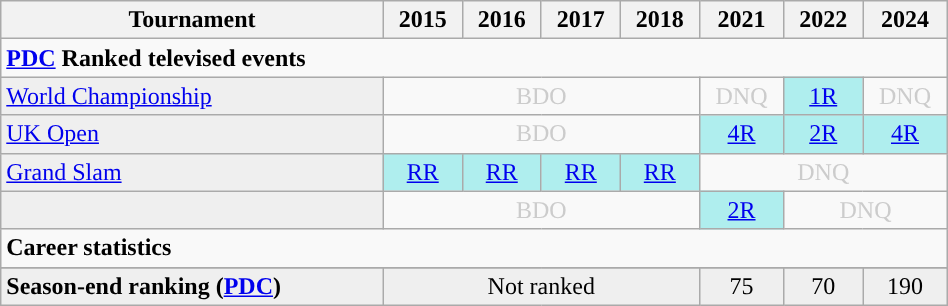<table class="wikitable" style="width:50%; margin:0">
<tr>
<th>Tournament</th>
<th>2015</th>
<th>2016</th>
<th>2017</th>
<th>2018</th>
<th>2021</th>
<th>2022</th>
<th>2024</th>
</tr>
<tr>
<td colspan="31" align="left"><strong><a href='#'>PDC</a> Ranked televised events</strong></td>
</tr>
<tr>
<td style="background:#efefef;"><a href='#'>World Championship</a></td>
<td colspan="4" style="text-align:center; color:#ccc;">BDO</td>
<td style="text-align:center; color:#ccc;">DNQ</td>
<td style="text-align:center; background:#afeeee;"><a href='#'>1R</a></td>
<td style="text-align:center; color:#ccc;">DNQ</td>
</tr>
<tr>
<td style="background:#efefef;"><a href='#'>UK Open</a></td>
<td colspan="4" style="text-align:center; color:#ccc;">BDO</td>
<td style="text-align:center; background:#afeeee;"><a href='#'>4R</a></td>
<td style="text-align:center; background:#afeeee;"><a href='#'>2R</a></td>
<td style="text-align:center; background:#afeeee;"><a href='#'>4R</a></td>
</tr>
<tr>
<td style="background:#efefef;"><a href='#'>Grand Slam</a></td>
<td style="text-align:center; background:#afeeee;"><a href='#'>RR</a></td>
<td style="text-align:center; background:#afeeee;"><a href='#'>RR</a></td>
<td style="text-align:center; background:#afeeee;"><a href='#'>RR</a></td>
<td style="text-align:center; background:#afeeee;"><a href='#'>RR</a></td>
<td colspan="3" style="text-align:center; color:#ccc;">DNQ</td>
</tr>
<tr>
<td style="background:#efefef;"></td>
<td colspan="4" style="text-align:center; color:#ccc;">BDO</td>
<td style="text-align:center; background:#afeeee;"><a href='#'>2R</a></td>
<td colspan="2" style="text-align:center; color:#ccc;">DNQ</td>
</tr>
<tr>
<td colspan="19" align="left"><strong>Career statistics</strong></td>
</tr>
<tr>
</tr>
<tr bgcolor="efefef">
<td align="left"><strong>Season-end ranking (<a href='#'>PDC</a>)</strong></td>
<td colspan="4" style="text-align:center;">Not ranked</td>
<td style="text-align:center;">75</td>
<td style="text-align:center;">70</td>
<td style="text-align:center;">190</td>
</tr>
</table>
